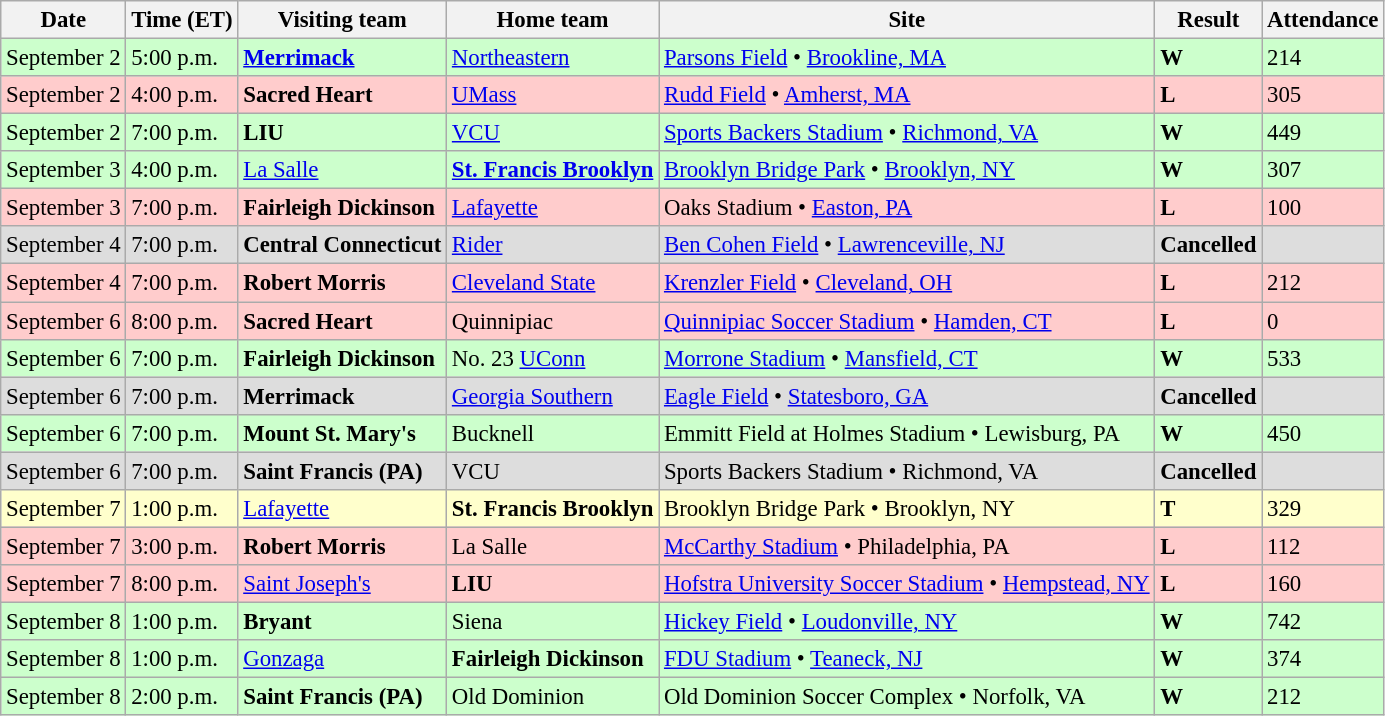<table class="wikitable" style="font-size:95%;">
<tr>
<th>Date</th>
<th>Time (ET)</th>
<th>Visiting team</th>
<th>Home team</th>
<th>Site</th>
<th>Result</th>
<th>Attendance</th>
</tr>
<tr style="background:#cfc;">
<td>September 2</td>
<td>5:00 p.m.</td>
<td><strong><a href='#'>Merrimack</a></strong></td>
<td><a href='#'>Northeastern</a></td>
<td><a href='#'>Parsons Field</a> • <a href='#'>Brookline, MA</a></td>
<td><strong>W</strong> </td>
<td>214</td>
</tr>
<tr style="background:#fcc;">
<td>September 2</td>
<td>4:00 p.m.</td>
<td><strong>Sacred Heart</strong></td>
<td><a href='#'>UMass</a></td>
<td><a href='#'>Rudd Field</a> • <a href='#'>Amherst, MA</a></td>
<td><strong>L</strong>  </td>
<td>305</td>
</tr>
<tr style="background:#cfc;">
<td>September 2</td>
<td>7:00 p.m.</td>
<td><strong>LIU</strong></td>
<td><a href='#'>VCU</a></td>
<td><a href='#'>Sports Backers Stadium</a> • <a href='#'>Richmond, VA</a></td>
<td><strong>W</strong> </td>
<td>449</td>
</tr>
<tr style="background:#cfc;">
<td>September 3</td>
<td>4:00 p.m.</td>
<td><a href='#'>La Salle</a></td>
<td><strong><a href='#'>St. Francis Brooklyn</a></strong></td>
<td><a href='#'>Brooklyn Bridge Park</a> • <a href='#'>Brooklyn, NY</a></td>
<td><strong>W</strong> </td>
<td>307</td>
</tr>
<tr style="background:#fcc;">
<td>September 3</td>
<td>7:00 p.m.</td>
<td><strong>Fairleigh Dickinson</strong></td>
<td><a href='#'>Lafayette</a></td>
<td>Oaks Stadium • <a href='#'>Easton, PA</a></td>
<td><strong>L</strong> </td>
<td>100</td>
</tr>
<tr style="background:#ddd;">
<td>September 4</td>
<td>7:00 p.m.</td>
<td><strong>Central Connecticut</strong></td>
<td><a href='#'>Rider</a></td>
<td><a href='#'>Ben Cohen Field</a> • <a href='#'>Lawrenceville, NJ</a></td>
<td><strong>Cancelled</strong></td>
<td></td>
</tr>
<tr style="background:#fcc;">
<td>September 4</td>
<td>7:00 p.m.</td>
<td><strong>Robert Morris</strong></td>
<td><a href='#'>Cleveland State</a></td>
<td><a href='#'>Krenzler Field</a> • <a href='#'>Cleveland, OH</a></td>
<td><strong>L</strong> </td>
<td>212</td>
</tr>
<tr style="background:#fcc;">
<td>September 6</td>
<td>8:00 p.m.</td>
<td><strong>Sacred Heart</strong></td>
<td>Quinnipiac</td>
<td><a href='#'>Quinnipiac Soccer Stadium</a> • <a href='#'>Hamden, CT</a></td>
<td><strong>L</strong> </td>
<td>0</td>
</tr>
<tr style="background:#cfc;">
<td>September 6</td>
<td>7:00 p.m.</td>
<td><strong>Fairleigh Dickinson</strong></td>
<td>No. 23 <a href='#'>UConn</a></td>
<td><a href='#'>Morrone Stadium</a> • <a href='#'>Mansfield, CT</a></td>
<td><strong>W</strong> </td>
<td>533</td>
</tr>
<tr style="background:#ddd;">
<td>September 6</td>
<td>7:00 p.m.</td>
<td><strong>Merrimack</strong></td>
<td><a href='#'>Georgia Southern</a></td>
<td><a href='#'>Eagle Field</a> • <a href='#'>Statesboro, GA</a></td>
<td><strong>Cancelled</strong></td>
<td></td>
</tr>
<tr style="background:#cfc;">
<td>September 6</td>
<td>7:00 p.m.</td>
<td><strong>Mount St. Mary's</strong></td>
<td>Bucknell</td>
<td>Emmitt Field at Holmes Stadium • Lewisburg, PA</td>
<td><strong>W</strong> </td>
<td>450</td>
</tr>
<tr style="background:#ddd;">
<td>September 6</td>
<td>7:00 p.m.</td>
<td><strong>Saint Francis (PA)</strong></td>
<td>VCU</td>
<td>Sports Backers Stadium • Richmond, VA</td>
<td><strong>Cancelled</strong></td>
<td></td>
</tr>
<tr style="background:#ffc;">
<td>September 7</td>
<td>1:00 p.m.</td>
<td><a href='#'>Lafayette</a></td>
<td><strong>St. Francis Brooklyn</strong></td>
<td>Brooklyn Bridge Park • Brooklyn, NY</td>
<td><strong>T</strong> </td>
<td>329</td>
</tr>
<tr style="background:#fcc;">
<td>September 7</td>
<td>3:00 p.m.</td>
<td><strong>Robert Morris</strong></td>
<td>La Salle</td>
<td><a href='#'>McCarthy Stadium</a> • Philadelphia, PA</td>
<td><strong>L</strong> </td>
<td>112</td>
</tr>
<tr style="background:#fcc;">
<td>September 7</td>
<td>8:00 p.m.</td>
<td><a href='#'>Saint Joseph's</a></td>
<td><strong>LIU</strong></td>
<td><a href='#'>Hofstra University Soccer Stadium</a> • <a href='#'>Hempstead, NY</a></td>
<td><strong>L</strong> </td>
<td>160</td>
</tr>
<tr style="background:#cfc;">
<td>September 8</td>
<td>1:00 p.m.</td>
<td><strong>Bryant</strong></td>
<td>Siena</td>
<td><a href='#'>Hickey Field</a> • <a href='#'>Loudonville, NY</a></td>
<td><strong>W</strong> </td>
<td>742</td>
</tr>
<tr style="background:#cfc;">
<td>September 8</td>
<td>1:00 p.m.</td>
<td><a href='#'>Gonzaga</a></td>
<td><strong>Fairleigh Dickinson</strong></td>
<td><a href='#'>FDU Stadium</a> • <a href='#'>Teaneck, NJ</a></td>
<td><strong>W</strong> </td>
<td>374</td>
</tr>
<tr style="background:#cfc;">
<td>September 8</td>
<td>2:00 p.m.</td>
<td><strong>Saint Francis (PA)</strong></td>
<td>Old Dominion</td>
<td>Old Dominion Soccer Complex • Norfolk, VA</td>
<td><strong>W</strong> </td>
<td>212</td>
</tr>
</table>
